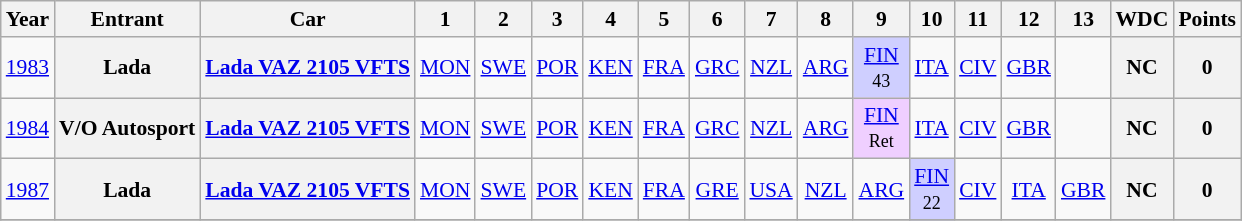<table class="wikitable" style="text-align:center; font-size:90%;">
<tr>
<th>Year</th>
<th>Entrant</th>
<th>Car</th>
<th>1</th>
<th>2</th>
<th>3</th>
<th>4</th>
<th>5</th>
<th>6</th>
<th>7</th>
<th>8</th>
<th>9</th>
<th>10</th>
<th>11</th>
<th>12</th>
<th>13</th>
<th>WDC</th>
<th>Points</th>
</tr>
<tr>
<td><a href='#'>1983</a></td>
<th>Lada</th>
<th><a href='#'>Lada VAZ 2105 VFTS</a></th>
<td><a href='#'>MON</a></td>
<td><a href='#'>SWE</a></td>
<td><a href='#'>POR</a></td>
<td><a href='#'>KEN</a></td>
<td><a href='#'>FRA</a></td>
<td><a href='#'>GRC</a></td>
<td><a href='#'>NZL</a></td>
<td><a href='#'>ARG</a></td>
<td style="background:#CFCFFF;"><a href='#'>FIN</a><br><small>43</small></td>
<td><a href='#'>ITA</a></td>
<td><a href='#'>CIV</a></td>
<td><a href='#'>GBR</a></td>
<td></td>
<th>NC</th>
<th>0</th>
</tr>
<tr>
<td><a href='#'>1984</a></td>
<th>V/O Autosport</th>
<th><a href='#'>Lada VAZ 2105 VFTS</a></th>
<td><a href='#'>MON</a></td>
<td><a href='#'>SWE</a></td>
<td><a href='#'>POR</a></td>
<td><a href='#'>KEN</a></td>
<td><a href='#'>FRA</a></td>
<td><a href='#'>GRC</a></td>
<td><a href='#'>NZL</a></td>
<td><a href='#'>ARG</a></td>
<td style="background:#EFCFFF;"><a href='#'>FIN</a><br><small>Ret</small></td>
<td><a href='#'>ITA</a></td>
<td><a href='#'>CIV</a></td>
<td><a href='#'>GBR</a></td>
<td></td>
<th>NC</th>
<th>0</th>
</tr>
<tr>
<td><a href='#'>1987</a></td>
<th>Lada</th>
<th><a href='#'>Lada VAZ 2105 VFTS</a></th>
<td><a href='#'>MON</a></td>
<td><a href='#'>SWE</a></td>
<td><a href='#'>POR</a></td>
<td><a href='#'>KEN</a></td>
<td><a href='#'>FRA</a></td>
<td><a href='#'>GRE</a></td>
<td><a href='#'>USA</a></td>
<td><a href='#'>NZL</a></td>
<td><a href='#'>ARG</a></td>
<td style="background:#CFCFFF;"><a href='#'>FIN</a><br><small>22</small></td>
<td><a href='#'>CIV</a></td>
<td><a href='#'>ITA</a></td>
<td><a href='#'>GBR</a></td>
<th>NC</th>
<th>0</th>
</tr>
<tr>
</tr>
</table>
